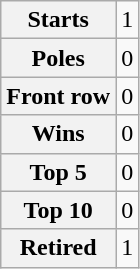<table class="wikitable" style="text-align:center">
<tr>
<th>Starts</th>
<td>1</td>
</tr>
<tr>
<th>Poles</th>
<td>0</td>
</tr>
<tr>
<th>Front row</th>
<td>0</td>
</tr>
<tr>
<th>Wins</th>
<td>0</td>
</tr>
<tr>
<th>Top 5</th>
<td>0</td>
</tr>
<tr>
<th>Top 10</th>
<td>0</td>
</tr>
<tr>
<th>Retired</th>
<td>1</td>
</tr>
</table>
